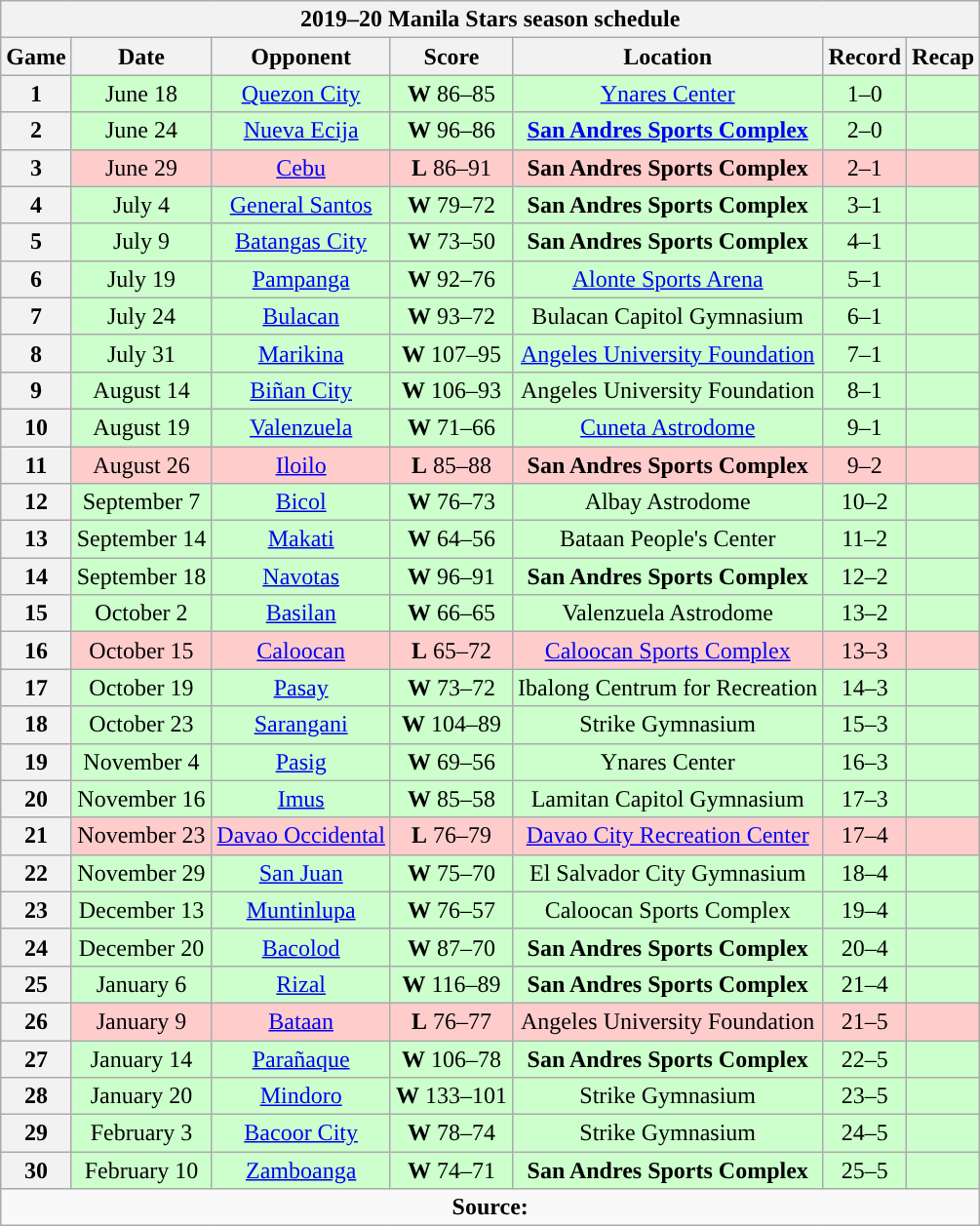<table class="wikitable" style="text-align:center">
<tr>
<th colspan=7>2019–20 Manila Stars season schedule</th>
</tr>
<tr>
<th>Game</th>
<th>Date</th>
<th>Opponent</th>
<th>Score</th>
<th>Location</th>
<th>Record</th>
<th>Recap<br></th>
</tr>
<tr style="background:#cfc">
<th>1</th>
<td>June 18</td>
<td><a href='#'>Quezon City</a></td>
<td><strong>W</strong> 86–85</td>
<td><a href='#'>Ynares Center</a></td>
<td>1–0</td>
<td></td>
</tr>
<tr style="background:#cfc">
<th>2</th>
<td>June 24</td>
<td><a href='#'>Nueva Ecija</a></td>
<td><strong>W</strong> 96–86</td>
<td><strong><a href='#'>San Andres Sports Complex</a></strong></td>
<td>2–0</td>
<td></td>
</tr>
<tr style="background:#fcc">
<th>3</th>
<td>June 29</td>
<td><a href='#'>Cebu</a></td>
<td><strong>L</strong> 86–91</td>
<td><strong>San Andres Sports Complex</strong></td>
<td>2–1</td>
<td></td>
</tr>
<tr style="background:#cfc">
<th>4</th>
<td>July 4</td>
<td><a href='#'>General Santos</a></td>
<td><strong>W</strong> 79–72</td>
<td><strong>San Andres Sports Complex</strong></td>
<td>3–1</td>
<td></td>
</tr>
<tr style="background:#cfc">
<th>5</th>
<td>July 9</td>
<td><a href='#'>Batangas City</a></td>
<td><strong>W</strong> 73–50</td>
<td><strong>San Andres Sports Complex</strong></td>
<td>4–1</td>
<td></td>
</tr>
<tr style="background:#cfc">
<th>6</th>
<td>July 19</td>
<td><a href='#'>Pampanga</a></td>
<td><strong>W</strong> 92–76</td>
<td><a href='#'>Alonte Sports Arena</a></td>
<td>5–1</td>
<td></td>
</tr>
<tr style="background:#cfc">
<th>7</th>
<td>July 24</td>
<td><a href='#'>Bulacan</a></td>
<td><strong>W</strong> 93–72</td>
<td>Bulacan Capitol Gymnasium</td>
<td>6–1</td>
<td></td>
</tr>
<tr style="background:#cfc">
<th>8</th>
<td>July 31</td>
<td><a href='#'>Marikina</a></td>
<td><strong>W</strong> 107–95</td>
<td><a href='#'>Angeles University Foundation</a></td>
<td>7–1</td>
<td></td>
</tr>
<tr style="background:#cfc">
<th>9</th>
<td>August 14</td>
<td><a href='#'>Biñan City</a></td>
<td><strong>W</strong> 106–93</td>
<td>Angeles University Foundation</td>
<td>8–1</td>
<td></td>
</tr>
<tr style="background:#cfc">
<th>10</th>
<td>August 19</td>
<td><a href='#'>Valenzuela</a></td>
<td><strong>W</strong> 71–66</td>
<td><a href='#'>Cuneta Astrodome</a></td>
<td>9–1</td>
<td></td>
</tr>
<tr style="background:#fcc">
<th>11</th>
<td>August 26</td>
<td><a href='#'>Iloilo</a></td>
<td><strong>L</strong> 85–88</td>
<td><strong>San Andres Sports Complex</strong></td>
<td>9–2</td>
<td><br></td>
</tr>
<tr style="background:#cfc">
<th>12</th>
<td>September 7</td>
<td><a href='#'>Bicol</a></td>
<td><strong>W</strong> 76–73</td>
<td>Albay Astrodome</td>
<td>10–2</td>
<td></td>
</tr>
<tr style="background:#cfc">
<th>13</th>
<td>September 14</td>
<td><a href='#'>Makati</a></td>
<td><strong>W</strong> 64–56</td>
<td>Bataan People's Center</td>
<td>11–2</td>
<td></td>
</tr>
<tr style="background:#cfc">
<th>14</th>
<td>September 18</td>
<td><a href='#'>Navotas</a></td>
<td><strong>W</strong> 96–91</td>
<td><strong>San Andres Sports Complex</strong></td>
<td>12–2</td>
<td></td>
</tr>
<tr style="background:#cfc">
<th>15</th>
<td>October 2</td>
<td><a href='#'>Basilan</a></td>
<td><strong>W</strong> 66–65</td>
<td>Valenzuela Astrodome</td>
<td>13–2</td>
<td></td>
</tr>
<tr style="background:#fcc">
<th>16</th>
<td>October 15</td>
<td><a href='#'>Caloocan</a></td>
<td><strong>L</strong> 65–72</td>
<td><a href='#'>Caloocan Sports Complex</a></td>
<td>13–3</td>
<td></td>
</tr>
<tr style="background:#cfc">
<th>17</th>
<td>October 19</td>
<td><a href='#'>Pasay</a></td>
<td><strong>W</strong> 73–72</td>
<td>Ibalong Centrum for Recreation</td>
<td>14–3</td>
<td></td>
</tr>
<tr style="background:#cfc">
<th>18</th>
<td>October 23</td>
<td><a href='#'>Sarangani</a></td>
<td><strong>W</strong> 104–89</td>
<td>Strike Gymnasium</td>
<td>15–3</td>
<td></td>
</tr>
<tr style="background:#cfc">
<th>19</th>
<td>November 4</td>
<td><a href='#'>Pasig</a></td>
<td><strong>W</strong> 69–56</td>
<td>Ynares Center</td>
<td>16–3</td>
<td></td>
</tr>
<tr style="background:#cfc">
<th>20</th>
<td>November 16</td>
<td><a href='#'>Imus</a></td>
<td><strong>W</strong> 85–58</td>
<td>Lamitan Capitol Gymnasium</td>
<td>17–3</td>
<td></td>
</tr>
<tr style="background:#fcc">
<th>21</th>
<td>November 23</td>
<td><a href='#'>Davao Occidental</a></td>
<td><strong>L</strong> 76–79</td>
<td><a href='#'>Davao City Recreation Center</a></td>
<td>17–4</td>
<td></td>
</tr>
<tr style="background:#cfc">
<th>22</th>
<td>November 29</td>
<td><a href='#'>San Juan</a></td>
<td><strong>W</strong> 75–70</td>
<td>El Salvador City Gymnasium</td>
<td>18–4</td>
<td><br></td>
</tr>
<tr style="background:#cfc">
<th>23</th>
<td>December 13</td>
<td><a href='#'>Muntinlupa</a></td>
<td><strong>W</strong> 76–57</td>
<td>Caloocan Sports Complex</td>
<td>19–4</td>
<td></td>
</tr>
<tr style="background:#cfc">
<th>24</th>
<td>December 20</td>
<td><a href='#'>Bacolod</a></td>
<td><strong>W</strong> 87–70</td>
<td><strong>San Andres Sports Complex</strong></td>
<td>20–4</td>
<td></td>
</tr>
<tr style="background:#cfc">
<th>25</th>
<td>January 6</td>
<td><a href='#'>Rizal</a></td>
<td><strong>W</strong> 116–89</td>
<td><strong>San Andres Sports Complex</strong></td>
<td>21–4</td>
<td></td>
</tr>
<tr style="background:#fcc">
<th>26</th>
<td>January 9</td>
<td><a href='#'>Bataan</a></td>
<td><strong>L</strong> 76–77</td>
<td>Angeles University Foundation</td>
<td>21–5</td>
<td></td>
</tr>
<tr style="background:#cfc">
<th>27</th>
<td>January 14</td>
<td><a href='#'>Parañaque</a></td>
<td><strong>W</strong> 106–78</td>
<td><strong>San Andres Sports Complex</strong></td>
<td>22–5</td>
<td></td>
</tr>
<tr style="background:#cfc">
<th>28</th>
<td>January 20</td>
<td><a href='#'>Mindoro</a></td>
<td><strong>W</strong> 133–101</td>
<td>Strike Gymnasium</td>
<td>23–5</td>
<td></td>
</tr>
<tr style="background:#cfc">
<th>29</th>
<td>February 3</td>
<td><a href='#'>Bacoor City</a></td>
<td><strong>W</strong> 78–74</td>
<td>Strike Gymnasium</td>
<td>24–5</td>
<td></td>
</tr>
<tr style="background:#cfc">
<th>30</th>
<td>February 10</td>
<td><a href='#'>Zamboanga</a></td>
<td><strong>W</strong> 74–71</td>
<td><strong>San Andres Sports Complex</strong></td>
<td>25–5</td>
<td></td>
</tr>
<tr>
<td colspan=7 align=center><strong>Source: </strong></td>
</tr>
</table>
